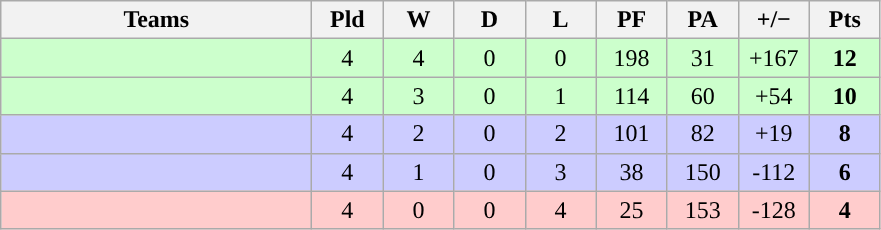<table class="wikitable" style="text-align: center;">
<tr>
<th width="200">Teams</th>
<th width="40">Pld</th>
<th width="40">W</th>
<th width="40">D</th>
<th width="40">L</th>
<th width="40">PF</th>
<th width="40">PA</th>
<th width="40">+/−</th>
<th width="40">Pts</th>
</tr>
<tr style="background:#ccffcc">
<td align=left></td>
<td>4</td>
<td>4</td>
<td>0</td>
<td>0</td>
<td>198</td>
<td>31</td>
<td>+167</td>
<td><strong>12</strong></td>
</tr>
<tr style="background:#ccffcc">
<td align=left></td>
<td>4</td>
<td>3</td>
<td>0</td>
<td>1</td>
<td>114</td>
<td>60</td>
<td>+54</td>
<td><strong>10</strong></td>
</tr>
<tr style="background:#ccccff">
<td align=left></td>
<td>4</td>
<td>2</td>
<td>0</td>
<td>2</td>
<td>101</td>
<td>82</td>
<td>+19</td>
<td><strong>8</strong></td>
</tr>
<tr style="background:#ccccff">
<td align=left></td>
<td>4</td>
<td>1</td>
<td>0</td>
<td>3</td>
<td>38</td>
<td>150</td>
<td>-112</td>
<td><strong>6</strong></td>
</tr>
<tr style="background:#ffcccc">
<td align=left></td>
<td>4</td>
<td>0</td>
<td>0</td>
<td>4</td>
<td>25</td>
<td>153</td>
<td>-128</td>
<td><strong>4</strong></td>
</tr>
</table>
